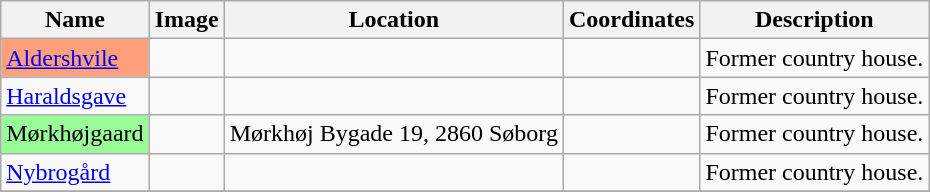<table class="wikitable sortable">
<tr>
<th>Name</th>
<th class=unsortable>Image</th>
<th>Location</th>
<th>Coordinates</th>
<th class=unsortable>Description</th>
</tr>
<tr>
<td bgcolor=ffa07a><a href='#'>Aldershvile</a></td>
<td></td>
<td></td>
<td></td>
<td>Former country house.</td>
</tr>
<tr>
<td><a href='#'>Haraldsgave</a></td>
<td></td>
<td></td>
<td></td>
<td>Former country house.</td>
</tr>
<tr>
<td bgcolor=98fb98>Mørkhøjgaard</td>
<td></td>
<td>Mørkhøj Bygade 19, 2860 Søborg</td>
<td></td>
<td>Former country house.</td>
</tr>
<tr>
<td><a href='#'>Nybrogård</a></td>
<td></td>
<td></td>
<td></td>
<td>Former country house.</td>
</tr>
<tr>
</tr>
</table>
